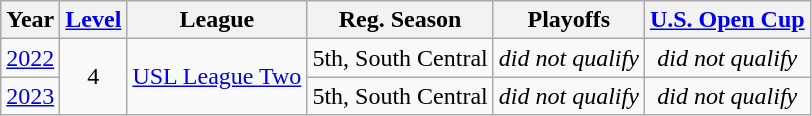<table class="wikitable" style="text-align: center;">
<tr>
<th>Year</th>
<th><a href='#'>Level</a></th>
<th>League</th>
<th>Reg. Season</th>
<th>Playoffs</th>
<th><a href='#'>U.S. Open Cup</a></th>
</tr>
<tr>
<td><a href='#'>2022</a></td>
<td rowspan=2>4</td>
<td rowspan=2><a href='#'>USL League Two</a></td>
<td>5th, South Central</td>
<td><em>did not qualify</em></td>
<td><em>did not qualify</em></td>
</tr>
<tr>
<td><a href='#'>2023</a></td>
<td>5th, South Central</td>
<td><em>did not qualify</em></td>
<td><em>did not qualify</em></td>
</tr>
</table>
